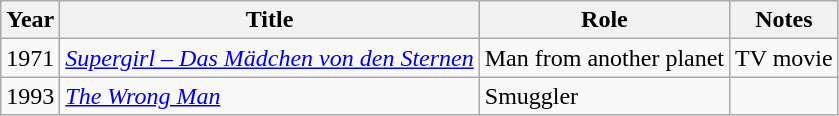<table class="wikitable">
<tr>
<th>Year</th>
<th>Title</th>
<th>Role</th>
<th>Notes</th>
</tr>
<tr>
<td>1971</td>
<td><em><a href='#'>Supergirl – Das Mädchen von den Sternen</a></em></td>
<td>Man from another planet</td>
<td>TV movie</td>
</tr>
<tr>
<td>1993</td>
<td><em><a href='#'>The Wrong Man</a></em></td>
<td>Smuggler</td>
<td></td>
</tr>
</table>
